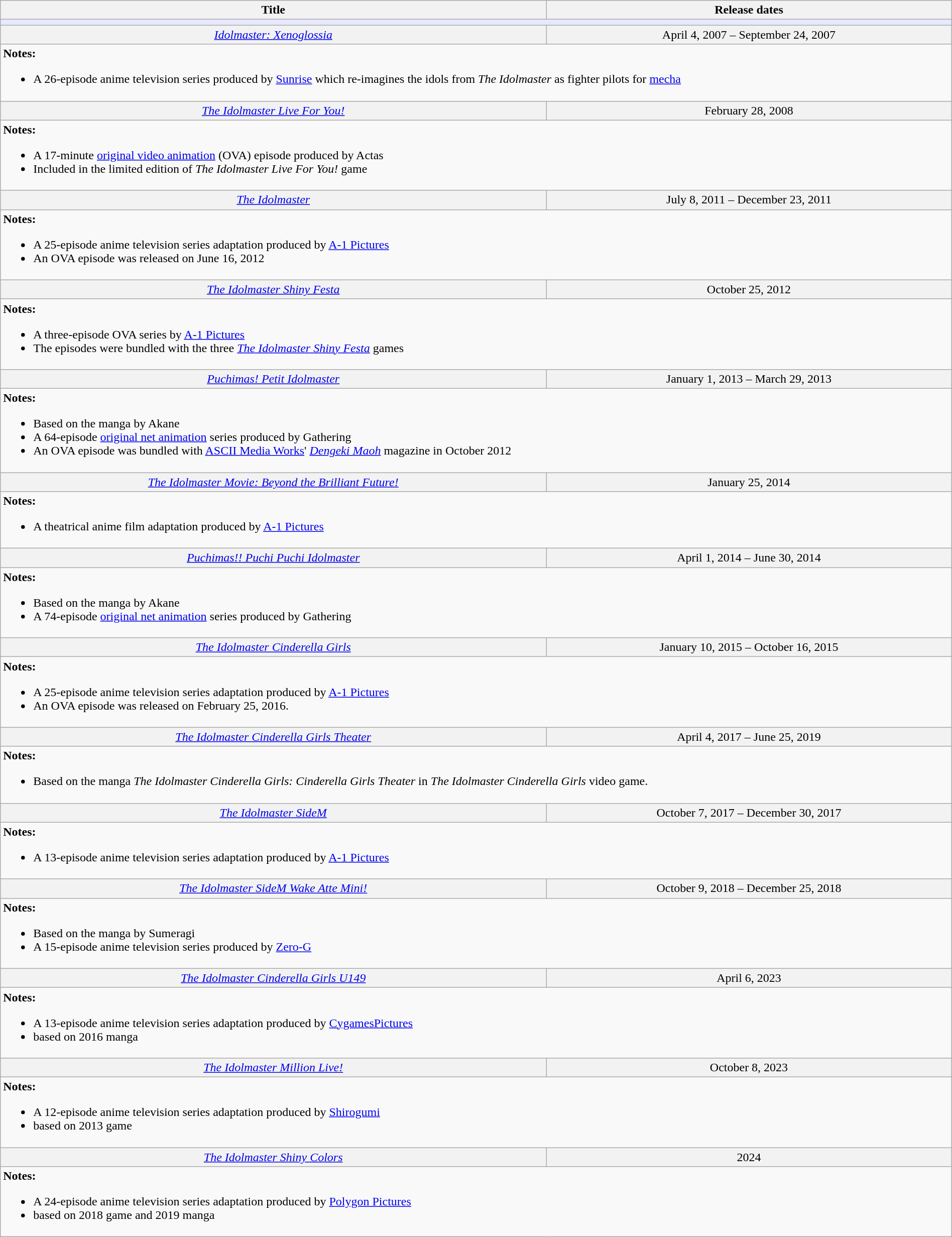<table class="wikitable" width="100%">
<tr style="text-align: center;">
<th>Title</th>
<th>Release dates</th>
</tr>
<tr>
<td colspan="2" bgcolor="#e6e9ff"></td>
</tr>
<tr bgcolor="#F2F2F2" align="center">
<td><em><a href='#'>Idolmaster: Xenoglossia</a></em></td>
<td>April 4, 2007 – September 24, 2007</td>
</tr>
<tr>
<td colspan="2" style="border: none; vertical-align: top;"><strong>Notes:</strong><br><ul><li>A 26-episode anime television series produced by <a href='#'>Sunrise</a> which re-imagines the idols from <em>The Idolmaster</em> as fighter pilots for <a href='#'>mecha</a></li></ul></td>
</tr>
<tr bgcolor="#F2F2F2" align="center">
<td><em><a href='#'>The Idolmaster Live For You!</a></em></td>
<td>February 28, 2008</td>
</tr>
<tr>
<td colspan="2" style="border: none; vertical-align: top;"><strong>Notes:</strong><br><ul><li>A 17-minute <a href='#'>original video animation</a> (OVA) episode produced by Actas</li><li>Included in the limited edition of <em>The Idolmaster Live For You!</em> game</li></ul></td>
</tr>
<tr bgcolor="#F2F2F2" align="center">
<td><em><a href='#'>The Idolmaster</a></em></td>
<td>July 8, 2011 – December 23, 2011</td>
</tr>
<tr>
<td colspan="2" style="border: none; vertical-align: top;"><strong>Notes:</strong><br><ul><li>A 25-episode anime television series adaptation produced by <a href='#'>A-1 Pictures</a></li><li>An OVA episode was released on June 16, 2012</li></ul></td>
</tr>
<tr bgcolor="#F2F2F2" align="center">
<td><em><a href='#'>The Idolmaster Shiny Festa</a></em></td>
<td>October 25, 2012</td>
</tr>
<tr>
<td colspan="2" style="border: none; vertical-align: top;"><strong>Notes:</strong><br><ul><li>A three-episode OVA series by <a href='#'>A-1 Pictures</a></li><li>The episodes were bundled with the three <em><a href='#'>The Idolmaster Shiny Festa</a></em> games</li></ul></td>
</tr>
<tr bgcolor="#F2F2F2" align="center">
<td><em><a href='#'>Puchimas! Petit Idolmaster</a></em></td>
<td>January 1, 2013 – March 29, 2013</td>
</tr>
<tr>
<td colspan="2" style="border: none; vertical-align: top;"><strong>Notes:</strong><br><ul><li>Based on the manga by Akane</li><li>A 64-episode <a href='#'>original net animation</a> series produced by Gathering</li><li>An OVA episode was bundled with <a href='#'>ASCII Media Works</a>' <em><a href='#'>Dengeki Maoh</a></em> magazine in October 2012</li></ul></td>
</tr>
<tr bgcolor="#F2F2F2" align="center">
<td><em><a href='#'>The Idolmaster Movie: Beyond the Brilliant Future!</a></em></td>
<td>January 25, 2014</td>
</tr>
<tr>
<td colspan="2" style="border: none; vertical-align: top;"><strong>Notes:</strong><br><ul><li>A theatrical anime film adaptation produced by <a href='#'>A-1 Pictures</a></li></ul></td>
</tr>
<tr bgcolor="#F2F2F2" align="center">
<td><em><a href='#'>Puchimas!! Puchi Puchi Idolmaster</a></em></td>
<td>April 1, 2014 – June 30, 2014</td>
</tr>
<tr>
<td colspan="2" style="border: none; vertical-align: top;"><strong>Notes:</strong><br><ul><li>Based on the manga by Akane</li><li>A 74-episode <a href='#'>original net animation</a> series produced by Gathering</li></ul></td>
</tr>
<tr bgcolor="#F2F2F2" align="center">
<td><em><a href='#'>The Idolmaster Cinderella Girls</a></em></td>
<td>January 10, 2015 – October 16, 2015</td>
</tr>
<tr>
<td colspan="2" style="border: none; vertical-align: top;"><strong>Notes:</strong><br><ul><li>A 25-episode anime television series adaptation produced by <a href='#'>A-1 Pictures</a></li><li>An OVA episode was released on February 25, 2016.</li></ul></td>
</tr>
<tr bgcolor="#F2F2F2" align="center">
<td><em><a href='#'>The Idolmaster Cinderella Girls Theater</a></em></td>
<td>April 4, 2017 – June 25, 2019</td>
</tr>
<tr>
<td colspan="2" style="border: none; vertical-align: top;"><strong>Notes:</strong><br><ul><li>Based on the manga <em>The Idolmaster Cinderella Girls: Cinderella Girls Theater</em> in <em>The Idolmaster Cinderella Girls</em> video game.</li></ul></td>
</tr>
<tr bgcolor="#F2F2F2" align="center">
<td><em><a href='#'>The Idolmaster SideM</a></em></td>
<td>October 7, 2017 – December 30, 2017</td>
</tr>
<tr>
<td colspan="2" style="border: none; vertical-align: top;"><strong>Notes:</strong><br><ul><li>A 13-episode anime television series adaptation produced by <a href='#'>A-1 Pictures</a></li></ul></td>
</tr>
<tr bgcolor="#F2F2F2" align="center">
<td><em><a href='#'>The Idolmaster SideM Wake Atte Mini!</a></em></td>
<td>October 9, 2018  – December 25, 2018</td>
</tr>
<tr>
<td colspan="2" style="border: none; vertical-align: top;"><strong>Notes:</strong><br><ul><li>Based on the manga by Sumeragi</li><li>A 15-episode anime television series produced by <a href='#'>Zero-G</a></li></ul></td>
</tr>
<tr bgcolor="#F2F2F2" align="center">
<td><em><a href='#'>The Idolmaster Cinderella Girls U149</a></em></td>
<td>April 6, 2023</td>
</tr>
<tr>
<td colspan="2" style="border: none; vertical-align: top;"><strong>Notes:</strong><br><ul><li>A 13-episode anime television series adaptation produced by <a href='#'>CygamesPictures</a></li><li>based on 2016 manga</li></ul></td>
</tr>
<tr bgcolor="#F2F2F2" align="center">
<td><em><a href='#'>The Idolmaster Million Live!</a></em></td>
<td>October 8, 2023</td>
</tr>
<tr>
<td colspan="2" style="border: none; vertical-align: top;"><strong>Notes:</strong><br><ul><li>A 12-episode anime television series adaptation produced by <a href='#'>Shirogumi</a></li><li>based on 2013 game</li></ul></td>
</tr>
<tr bgcolor="#F2F2F2" align="center">
<td><em><a href='#'>The Idolmaster Shiny Colors</a></em></td>
<td>2024</td>
</tr>
<tr>
<td colspan="2" style="border: none; vertical-align: top;"><strong>Notes:</strong><br><ul><li>A 24-episode anime television series adaptation produced by <a href='#'>Polygon Pictures</a></li><li>based on 2018 game and 2019 manga</li></ul></td>
</tr>
</table>
